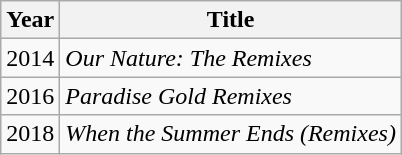<table class="wikitable">
<tr>
<th>Year</th>
<th>Title</th>
</tr>
<tr>
<td>2014</td>
<td><em>Our Nature: The Remixes</em></td>
</tr>
<tr>
<td>2016</td>
<td><em>Paradise Gold Remixes</em></td>
</tr>
<tr>
<td>2018</td>
<td><em>When the Summer Ends (Remixes)</em></td>
</tr>
</table>
